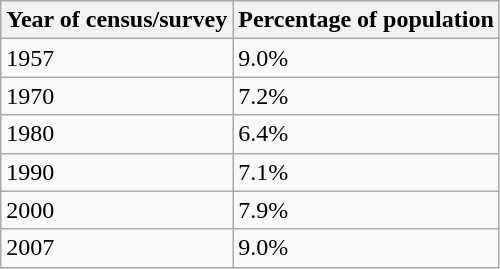<table class="wikitable">
<tr>
<th>Year of census/survey</th>
<th>Percentage of population</th>
</tr>
<tr>
<td>1957</td>
<td>9.0%</td>
</tr>
<tr>
<td>1970</td>
<td>7.2%</td>
</tr>
<tr>
<td>1980</td>
<td>6.4%</td>
</tr>
<tr>
<td>1990</td>
<td>7.1%</td>
</tr>
<tr>
<td>2000</td>
<td>7.9%</td>
</tr>
<tr>
<td>2007</td>
<td>9.0%</td>
</tr>
</table>
